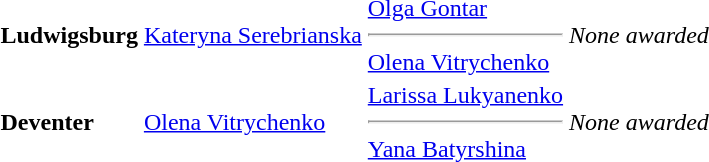<table>
<tr>
<th scope=row style="text-align:left">Ludwigsburg</th>
<td style="height:30px;"> <a href='#'>Kateryna Serebrianska</a></td>
<td style="height:30px;"> <a href='#'>Olga Gontar</a><hr> <a href='#'>Olena Vitrychenko</a></td>
<td style="height:30px;"><em>None awarded</em></td>
</tr>
<tr>
<th scope=row style="text-align:left">Deventer</th>
<td style="height:30px;"> <a href='#'>Olena Vitrychenko</a></td>
<td style="height:30px;"> <a href='#'>Larissa Lukyanenko</a><hr> <a href='#'>Yana Batyrshina</a></td>
<td style="height:30px;"><em>None awarded</em></td>
</tr>
<tr>
</tr>
</table>
